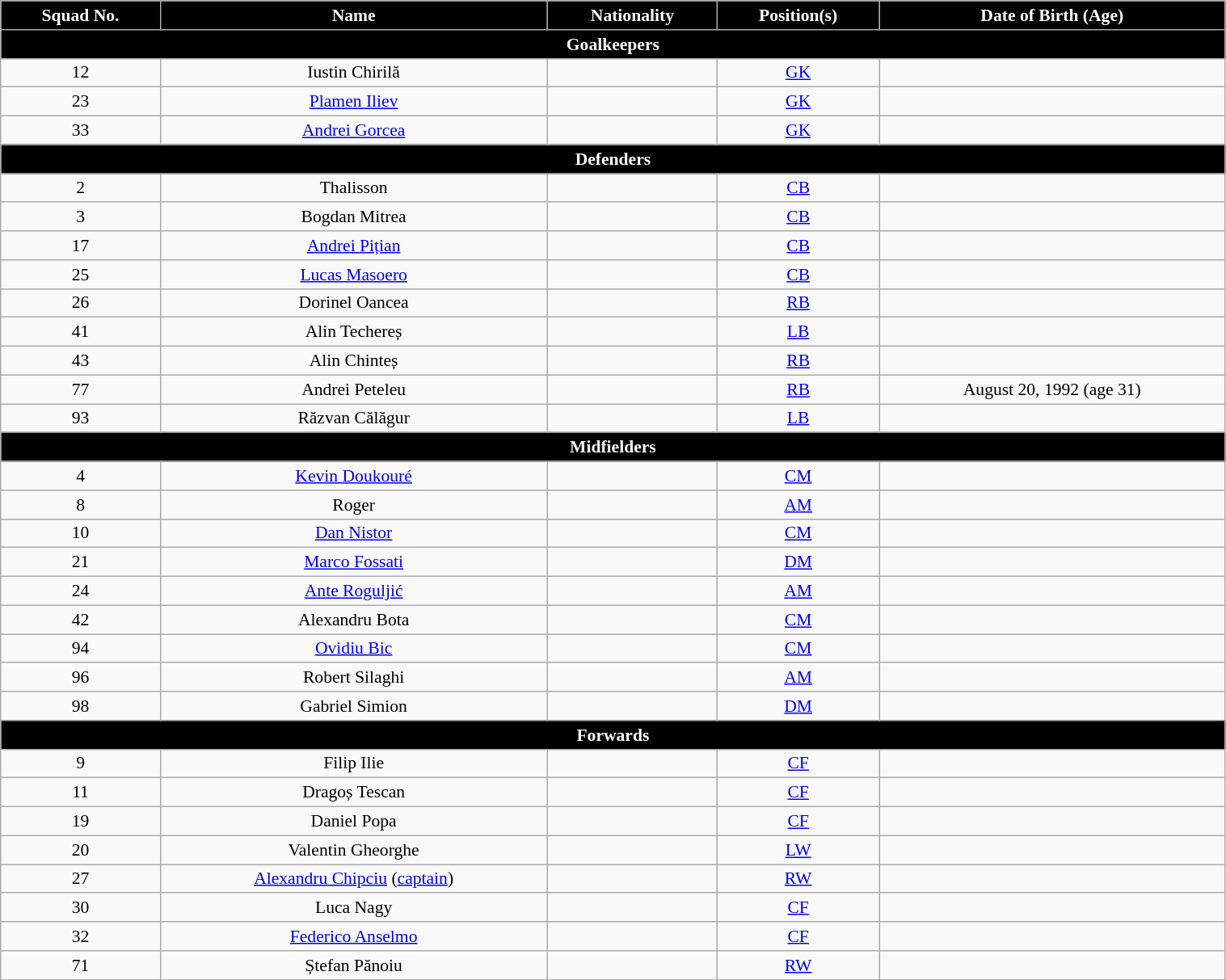<table class="wikitable" style="text-align:center; font-size:90%; width:80%;">
<tr>
<th style="background:#000000;color:#fefefe;text-align:center;">Squad No.</th>
<th style="background:#000000;color:#fefefe;text-align:center;">Name</th>
<th style="background:#000000;color:#fefefe;text-align:center;">Nationality</th>
<th style="background:#000000;color:#fefefe;text-align:center;">Position(s)</th>
<th style="background:#000000;color:#fefefe;text-align:center;">Date of Birth (Age)</th>
</tr>
<tr>
<th colspan="5" style="background:#000000;color:#fefefe;text-align:center;">Goalkeepers</th>
</tr>
<tr>
<td>12</td>
<td>Iustin Chirilă</td>
<td></td>
<td><a href='#'>GK</a></td>
<td></td>
</tr>
<tr>
<td>23</td>
<td><a href='#'>Plamen Iliev</a></td>
<td></td>
<td><a href='#'>GK</a></td>
<td></td>
</tr>
<tr>
<td>33</td>
<td><a href='#'>Andrei Gorcea</a></td>
<td></td>
<td><a href='#'>GK</a></td>
<td></td>
</tr>
<tr>
<th colspan="5" style="background:#000000;color:#fefefe;text-align:center;">Defenders</th>
</tr>
<tr>
<td>2</td>
<td>Thalisson</td>
<td></td>
<td><a href='#'>CB</a></td>
<td></td>
</tr>
<tr>
<td>3</td>
<td>Bogdan Mitrea</td>
<td></td>
<td><a href='#'>CB</a></td>
<td></td>
</tr>
<tr>
<td>17</td>
<td><a href='#'>Andrei Pițian</a></td>
<td></td>
<td><a href='#'>CB</a></td>
<td></td>
</tr>
<tr>
<td>25</td>
<td><a href='#'>Lucas Masoero</a></td>
<td></td>
<td><a href='#'>CB</a></td>
<td></td>
</tr>
<tr>
<td>26</td>
<td>Dorinel Oancea</td>
<td></td>
<td><a href='#'>RB</a></td>
<td></td>
</tr>
<tr>
<td>41</td>
<td>Alin Techereș</td>
<td></td>
<td><a href='#'>LB</a></td>
<td></td>
</tr>
<tr>
<td>43</td>
<td>Alin Chinteș</td>
<td></td>
<td><a href='#'>RB</a></td>
<td></td>
</tr>
<tr>
<td>77</td>
<td>Andrei Peteleu</td>
<td></td>
<td><a href='#'>RB</a></td>
<td>August 20, 1992 (age 31)</td>
</tr>
<tr>
<td>93</td>
<td>Răzvan Călăgur</td>
<td></td>
<td><a href='#'>LB</a></td>
<td></td>
</tr>
<tr>
<th colspan="5" style="background:#000000;color:#fefefe;text-align:center;">Midfielders</th>
</tr>
<tr>
<td>4</td>
<td><a href='#'>Kevin Doukouré</a></td>
<td></td>
<td><a href='#'>CM</a></td>
<td></td>
</tr>
<tr>
<td>8</td>
<td>Roger</td>
<td></td>
<td><a href='#'>AM</a></td>
<td></td>
</tr>
<tr>
<td>10</td>
<td><a href='#'>Dan Nistor</a></td>
<td></td>
<td><a href='#'>CM</a></td>
<td></td>
</tr>
<tr>
<td>21</td>
<td><a href='#'>Marco Fossati</a></td>
<td></td>
<td><a href='#'>DM</a></td>
<td></td>
</tr>
<tr>
<td>24</td>
<td><a href='#'>Ante Roguljić</a></td>
<td></td>
<td><a href='#'>AM</a></td>
<td></td>
</tr>
<tr>
<td>42</td>
<td>Alexandru Bota</td>
<td></td>
<td><a href='#'>CM</a></td>
<td></td>
</tr>
<tr>
<td>94</td>
<td><a href='#'>Ovidiu Bic</a></td>
<td></td>
<td><a href='#'>CM</a></td>
<td></td>
</tr>
<tr>
<td>96</td>
<td>Robert Silaghi</td>
<td></td>
<td><a href='#'>AM</a></td>
<td></td>
</tr>
<tr>
<td>98</td>
<td>Gabriel Simion</td>
<td></td>
<td><a href='#'>DM</a></td>
<td></td>
</tr>
<tr>
<th colspan="5" style="background:#000000;color:#fefefe;text-align:center;">Forwards</th>
</tr>
<tr>
<td>9</td>
<td>Filip Ilie</td>
<td></td>
<td><a href='#'>CF</a></td>
<td></td>
</tr>
<tr>
<td>11</td>
<td>Dragoș Tescan</td>
<td></td>
<td><a href='#'>CF</a></td>
<td></td>
</tr>
<tr>
<td>19</td>
<td>Daniel Popa</td>
<td></td>
<td><a href='#'>CF</a></td>
<td></td>
</tr>
<tr>
<td>20</td>
<td>Valentin Gheorghe</td>
<td></td>
<td><a href='#'>LW</a></td>
<td></td>
</tr>
<tr>
<td>27</td>
<td><a href='#'>Alexandru Chipciu</a> (<a href='#'>captain</a>)</td>
<td></td>
<td><a href='#'>RW</a></td>
<td></td>
</tr>
<tr>
<td>30</td>
<td>Luca Nagy</td>
<td></td>
<td><a href='#'>CF</a></td>
<td></td>
</tr>
<tr>
<td>32</td>
<td><a href='#'>Federico Anselmo</a></td>
<td></td>
<td><a href='#'>CF</a></td>
<td></td>
</tr>
<tr>
<td>71</td>
<td>Ștefan Pănoiu</td>
<td></td>
<td><a href='#'>RW</a></td>
<td></td>
</tr>
</table>
